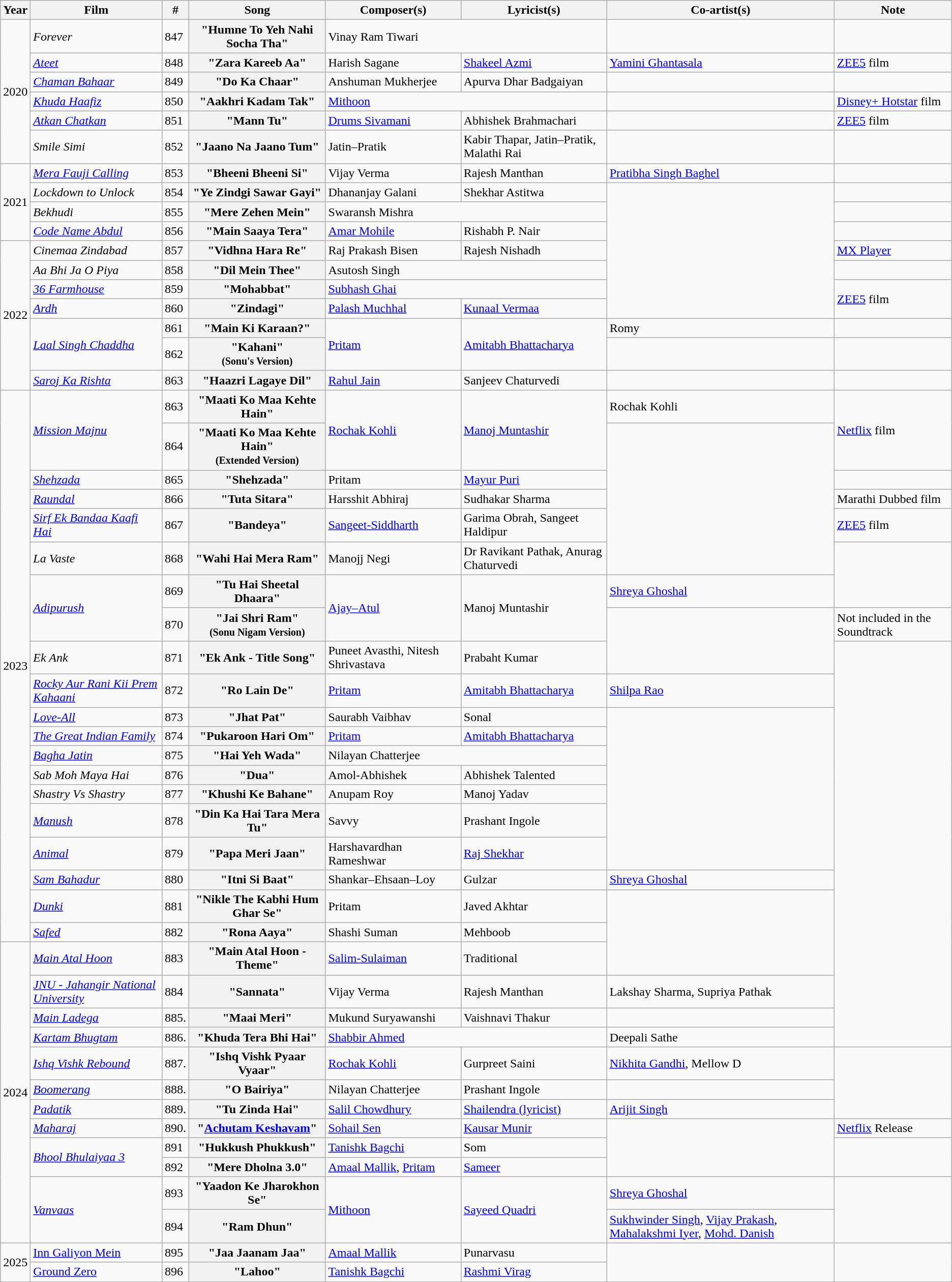<table class="wikitable sortable">
<tr>
<th scope="col">Year</th>
<th scope="col">Film</th>
<th>#</th>
<th scope="col">Song</th>
<th scope="col">Composer(s)</th>
<th scope="col">Lyricist(s)</th>
<th scope="col">Co-artist(s)</th>
<th scope="col">Note</th>
</tr>
<tr>
<td rowspan="6">2020</td>
<td><em>Forever</em></td>
<td>847</td>
<th scope=row>"Humne To Yeh Nahi Socha Tha"</th>
<td colspan="2">Vinay Ram Tiwari</td>
<td></td>
<td></td>
</tr>
<tr>
<td><em><a href='#'>Ateet</a></em></td>
<td>848</td>
<th scope=row>"Zara Kareeb Aa"</th>
<td>Harish Sagane</td>
<td><a href='#'>Shakeel Azmi</a></td>
<td><a href='#'>Yamini Ghantasala</a></td>
<td><a href='#'>ZEE5</a> film</td>
</tr>
<tr>
<td><em><a href='#'>Chaman Bahaar</a></em></td>
<td>849</td>
<th scope=row>"Do Ka Chaar"</th>
<td>Anshuman Mukherjee</td>
<td>Apurva Dhar Badgaiyan</td>
<td></td>
<td></td>
</tr>
<tr>
<td><em><a href='#'>Khuda Haafiz</a></em></td>
<td>850</td>
<th scope=row>"Aakhri Kadam Tak"</th>
<td colspan="2"><a href='#'>Mithoon</a></td>
<td></td>
<td><a href='#'>Disney+ Hotstar</a> film</td>
</tr>
<tr>
<td><em><a href='#'>Atkan Chatkan</a></em></td>
<td>851</td>
<th scope=row>"Mann Tu"</th>
<td><a href='#'>Drums Sivamani</a></td>
<td>Abhishek Brahmachari</td>
<td></td>
<td><a href='#'>ZEE5</a> film</td>
</tr>
<tr>
<td><em>Smile Simi</em></td>
<td>852</td>
<th scope=row>"Jaano Na Jaano Tum"</th>
<td>Jatin–Pratik</td>
<td>Kabir Thapar, Jatin–Pratik, Malathi Rai</td>
<td></td>
<td></td>
</tr>
<tr>
<td rowspan="4">2021</td>
<td><em><a href='#'>Mera Fauji Calling</a></em></td>
<td>853</td>
<th scope=row>"Bheeni Bheeni Si"</th>
<td>Vijay Verma</td>
<td>Rajesh Manthan</td>
<td><a href='#'>Pratibha Singh Baghel</a></td>
<td></td>
</tr>
<tr>
<td><em>Lockdown to Unlock</em></td>
<td>854</td>
<th scope=row>"Ye Zindgi Sawar Gayi"</th>
<td>Dhananjay Galani</td>
<td>Shekhar Astitwa</td>
<td rowspan="7"></td>
<td></td>
</tr>
<tr>
<td><em>Bekhudi</em></td>
<td>855</td>
<th scope=row>"Mere Zehen Mein"</th>
<td colspan="2">Swaransh Mishra</td>
<td></td>
</tr>
<tr>
<td><em><a href='#'>Code Name Abdul</a></em></td>
<td>856</td>
<th scope=row>"Main Saaya Tera"</th>
<td><a href='#'>Amar Mohile</a></td>
<td>Rishabh P. Nair</td>
<td></td>
</tr>
<tr>
<td rowspan="7">2022</td>
<td><em>Cinemaa Zindabad</em></td>
<td>857</td>
<th scope=row>"Vidhna Hara Re"</th>
<td>Raj Prakash Bisen</td>
<td>Rajesh Nishadh</td>
<td><a href='#'>MX Player</a></td>
</tr>
<tr>
<td><em>Aa Bhi Ja O Piya</em></td>
<td>858</td>
<th>"Dil Mein Thee"</th>
<td colspan="2">Asutosh Singh</td>
<td></td>
</tr>
<tr>
<td><em><a href='#'>36 Farmhouse</a></em></td>
<td>859</td>
<th scope="row">"Mohabbat"</th>
<td colspan="2"><a href='#'>Subhash Ghai</a></td>
<td rowspan="2"><a href='#'>ZEE5</a> film</td>
</tr>
<tr>
<td><em><a href='#'>Ardh</a></em></td>
<td>860</td>
<th scope="row">"Zindagi"</th>
<td><a href='#'>Palash Muchhal</a></td>
<td><a href='#'>Kunaal Vermaa</a></td>
</tr>
<tr>
<td rowspan="2"><em><a href='#'>Laal Singh Chaddha</a></em></td>
<td>861</td>
<th scope=row>"Main Ki Karaan?"</th>
<td rowspan="2"><a href='#'>Pritam</a></td>
<td rowspan="2"><a href='#'>Amitabh Bhattacharya</a></td>
<td>Romy</td>
<td></td>
</tr>
<tr>
<td>862</td>
<th scope=row>"Kahani"<br><small>(Sonu's Version)</small></th>
<td></td>
<td></td>
</tr>
<tr>
<td><em><a href='#'>Saroj Ka Rishta</a></em></td>
<td>863</td>
<th scope=row>"Haazri Lagaye Dil"</th>
<td><a href='#'>Rahul Jain</a></td>
<td>Sanjeev Chaturvedi</td>
<td></td>
<td></td>
</tr>
<tr>
<td rowspan="20">2023</td>
<td rowspan="2"><em><a href='#'>Mission Majnu</a></em></td>
<td>863</td>
<th scope=row>"Maati Ko Maa Kehte Hain"</th>
<td rowspan="2"><a href='#'>Rochak Kohli</a></td>
<td rowspan="2"><a href='#'>Manoj Muntashir</a></td>
<td>Rochak Kohli</td>
<td rowspan="2"><a href='#'>Netflix</a> film</td>
</tr>
<tr>
<td>864</td>
<th scope=row>"Maati Ko Maa Kehte Hain"<br><small>(Extended Version)</small></th>
<td rowspan="5"></td>
</tr>
<tr>
<td><em><a href='#'>Shehzada</a></em></td>
<td>865</td>
<th scope=row>"Shehzada"</th>
<td>Pritam</td>
<td><a href='#'>Mayur Puri</a></td>
<td></td>
</tr>
<tr>
<td><em><a href='#'>Raundal</a></em></td>
<td>866</td>
<th scope=row>"Tuta Sitara"</th>
<td>Harsshit Abhiraj</td>
<td>Sudhakar Sharma</td>
<td>Marathi Dubbed film</td>
</tr>
<tr>
<td><em><a href='#'>Sirf Ek Bandaa Kaafi Hai</a></em></td>
<td>867</td>
<th scope=row>"Bandeya"</th>
<td><a href='#'>Sangeet-Siddharth</a></td>
<td>Garima Obrah, Sangeet Haldipur</td>
<td><a href='#'>ZEE5</a> film</td>
</tr>
<tr>
<td><em>La Vaste</em></td>
<td>868</td>
<th scope=row>"Wahi Hai Mera Ram"</th>
<td>Manojj Negi</td>
<td>Dr Ravikant Pathak, Anurag Chaturvedi</td>
<td rowspan="2"></td>
</tr>
<tr>
<td rowspan="2"><em><a href='#'>Adipurush</a></em></td>
<td>869</td>
<th scope=row>"Tu Hai Sheetal Dhaara"</th>
<td rowspan="2"><a href='#'>Ajay–Atul</a></td>
<td rowspan="2">Manoj Muntashir</td>
<td><a href='#'>Shreya Ghoshal</a></td>
</tr>
<tr>
<td>870</td>
<th scope=row>"Jai Shri Ram"<br><small>(Sonu Nigam Version)</small></th>
<td rowspan="2"></td>
<td>Not included in the Soundtrack</td>
</tr>
<tr>
<td><em>Ek Ank</em></td>
<td>871</td>
<th scope=row>"Ek Ank - Title Song"</th>
<td>Puneet Avasthi, Nitesh Shrivastava</td>
<td>Prabaht Kumar</td>
<td rowspan="16"></td>
</tr>
<tr>
<td><em><a href='#'>Rocky Aur Rani Kii Prem Kahaani</a></em></td>
<td>872</td>
<th scope=row>"Ro Lain De"</th>
<td><a href='#'>Pritam</a></td>
<td><a href='#'>Amitabh Bhattacharya</a></td>
<td><a href='#'>Shilpa Rao</a></td>
</tr>
<tr>
<td><em><a href='#'>Love-All</a></em></td>
<td>873</td>
<th>"Jhat Pat"</th>
<td>Saurabh Vaibhav</td>
<td>Sonal</td>
<td rowspan="7"></td>
</tr>
<tr>
<td><em><a href='#'>The Great Indian Family</a></em></td>
<td>874</td>
<th>"Pukaroon Hari Om"</th>
<td><a href='#'>Pritam</a></td>
<td><a href='#'>Amitabh Bhattacharya</a></td>
</tr>
<tr>
<td><em><a href='#'>Bagha Jatin</a></em></td>
<td>875</td>
<th>"Hai Yeh Wada"</th>
<td colspan="2">Nilayan Chatterjee</td>
</tr>
<tr>
<td><em>Sab Moh Maya Hai</em></td>
<td>876</td>
<th>"Dua"</th>
<td>Amol-Abhishek</td>
<td>Abhishek Talented</td>
</tr>
<tr>
<td><em>Shastry Vs Shastry</em></td>
<td>877</td>
<th>"Khushi Ke Bahane"</th>
<td>Anupam Roy</td>
<td>Manoj Yadav</td>
</tr>
<tr>
<td><a href='#'><em>Manush</em></a></td>
<td>878</td>
<th>"Din Ka Hai Tara Mera Tu"</th>
<td>Savvy</td>
<td>Prashant Ingole</td>
</tr>
<tr>
<td><a href='#'><em>Animal</em></a></td>
<td>879</td>
<th>"Papa Meri Jaan"</th>
<td>Harshavardhan Rameshwar</td>
<td><a href='#'>Raj Shekhar</a></td>
</tr>
<tr>
<td><a href='#'><em>Sam Bahadur</em></a></td>
<td>880</td>
<th>"Itni Si Baat"</th>
<td>Shankar–Ehsaan–Loy</td>
<td>Gulzar</td>
<td><a href='#'>Shreya Ghoshal</a></td>
</tr>
<tr>
<td><a href='#'><em>Dunki</em></a></td>
<td>881</td>
<th>"Nikle The Kabhi Hum Ghar Se"</th>
<td>Pritam</td>
<td>Javed Akhtar</td>
<td rowspan="3"></td>
</tr>
<tr>
<td><em><a href='#'>Safed</a></em></td>
<td>882</td>
<th>"Rona Aaya"</th>
<td>Shashi Suman</td>
<td>Mehboob</td>
</tr>
<tr>
<td rowspan="12">2024</td>
<td><em><a href='#'>Main Atal Hoon</a></em></td>
<td>883</td>
<th>"Main Atal Hoon - Theme"</th>
<td><a href='#'>Salim-Sulaiman</a></td>
<td>Traditional</td>
</tr>
<tr>
<td><em><a href='#'>JNU - Jahangir National University</a></em></td>
<td>884</td>
<th>"Sannata"</th>
<td>Vijay Verma</td>
<td>Rajesh Manthan</td>
<td>Lakshay Sharma, Supriya Pathak</td>
</tr>
<tr>
<td><em><a href='#'>Main Ladega</a></em></td>
<td>885.</td>
<th>"Maai Meri"</th>
<td>Mukund Suryawanshi</td>
<td>Vaishnavi Thakur</td>
<td></td>
</tr>
<tr>
<td><em><a href='#'>Kartam Bhugtam</a></em></td>
<td>886.</td>
<th>"Khuda Tera Bhi Hai"</th>
<td colspan="2"><a href='#'>Shabbir Ahmed</a></td>
<td>Deepali Sathe</td>
</tr>
<tr>
<td><em><a href='#'>Ishq Vishk Rebound</a></em></td>
<td>887.</td>
<th>"Ishq Vishk Pyaar Vyaar"</th>
<td><a href='#'>Rochak Kohli</a></td>
<td>Gurpreet Saini</td>
<td><a href='#'>Nikhita Gandhi</a>, Mellow D</td>
<td rowspan="3"></td>
</tr>
<tr>
<td><em><a href='#'>Boomerang</a></em></td>
<td>888.</td>
<th>"O Bairiya"</th>
<td>Nilayan Chatterjee</td>
<td>Prashant Ingole</td>
<td></td>
</tr>
<tr>
<td><a href='#'><em>Padatik</em></a></td>
<td>889.</td>
<th>"Tu Zinda Hai"</th>
<td><a href='#'>Salil Chowdhury</a></td>
<td><a href='#'>Shailendra (lyricist)</a></td>
<td><a href='#'>Arijit Singh</a></td>
</tr>
<tr>
<td><a href='#'><em>Maharaj</em></a></td>
<td>890.</td>
<th>"<a href='#'>Achutam Keshavam</a>"</th>
<td><a href='#'>Sohail Sen</a></td>
<td><a href='#'>Kausar Munir</a></td>
<td rowspan="3"></td>
<td><a href='#'>Netflix</a> Release</td>
</tr>
<tr>
<td rowspan="2"><em><a href='#'>Bhool Bhulaiyaa 3</a></em></td>
<td>891</td>
<th>"Hukkush Phukkush"</th>
<td><a href='#'>Tanishk Bagchi</a></td>
<td>Som</td>
<td rowspan="2"></td>
</tr>
<tr>
<td>892</td>
<th>"Mere Dholna 3.0"</th>
<td><a href='#'>Amaal Mallik</a>, <a href='#'>Pritam</a></td>
<td><a href='#'>Sameer</a></td>
</tr>
<tr>
<td rowspan="2"><em><a href='#'>Vanvaas</a></em></td>
<td>893</td>
<th scope=row>"Yaadon Ke Jharokhon Se"</th>
<td rowspan="2"><a href='#'>Mithoon</a></td>
<td rowspan="2"><a href='#'>Sayeed Quadri</a></td>
<td><a href='#'>Shreya Ghoshal</a></td>
<td rowspan="2"></td>
</tr>
<tr>
<td>894</td>
<th>"Ram Dhun"</th>
<td><a href='#'>Sukhwinder Singh</a>, <a href='#'>Vijay Prakash</a>, <a href='#'>Mahalakshmi Iyer</a>, <a href='#'>Mohd. Danish</a></td>
</tr>
<tr>
<td rowspan="20">2025</td>
<td><a href='#'>Inn Galiyon Mein</a></td>
<td>895</td>
<th>"Jaa Jaanam Jaa"</th>
<td><a href='#'>Amaal Mallik</a></td>
<td>Punarvasu</td>
<td rowspan="2"></td>
<td rowspan="2"></td>
</tr>
<tr>
<td><a href='#'>Ground Zero</a></td>
<td>896</td>
<th>"Lahoo"</th>
<td><a href='#'>Tanishk Bagchi</a></td>
<td><a href='#'>Rashmi Virag</a></td>
</tr>
</table>
